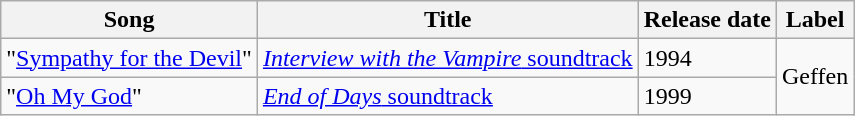<table class="wikitable">
<tr>
<th>Song</th>
<th>Title</th>
<th>Release date</th>
<th>Label</th>
</tr>
<tr>
<td>"<a href='#'>Sympathy for the Devil</a>"</td>
<td><a href='#'><em>Interview with the Vampire</em> soundtrack</a></td>
<td>1994</td>
<td rowspan="2">Geffen</td>
</tr>
<tr>
<td>"<a href='#'>Oh My God</a>"</td>
<td><a href='#'><em>End of Days</em> soundtrack</a></td>
<td>1999</td>
</tr>
</table>
